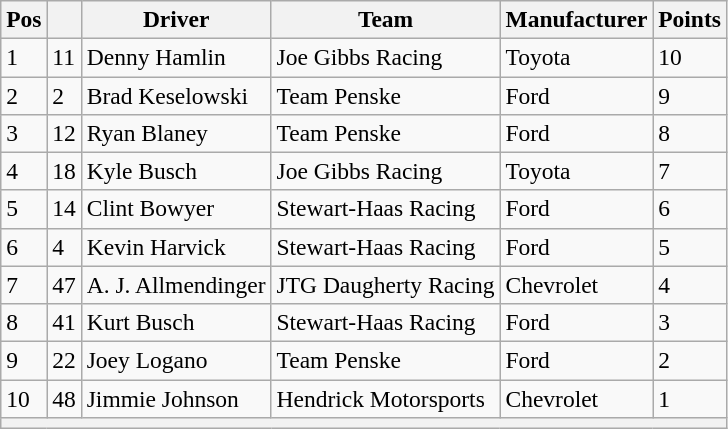<table class="wikitable" style="font-size:98%">
<tr>
<th>Pos</th>
<th></th>
<th>Driver</th>
<th>Team</th>
<th>Manufacturer</th>
<th>Points</th>
</tr>
<tr>
<td>1</td>
<td>11</td>
<td>Denny Hamlin</td>
<td>Joe Gibbs Racing</td>
<td>Toyota</td>
<td>10</td>
</tr>
<tr>
<td>2</td>
<td>2</td>
<td>Brad Keselowski</td>
<td>Team Penske</td>
<td>Ford</td>
<td>9</td>
</tr>
<tr>
<td>3</td>
<td>12</td>
<td>Ryan Blaney</td>
<td>Team Penske</td>
<td>Ford</td>
<td>8</td>
</tr>
<tr>
<td>4</td>
<td>18</td>
<td>Kyle Busch</td>
<td>Joe Gibbs Racing</td>
<td>Toyota</td>
<td>7</td>
</tr>
<tr>
<td>5</td>
<td>14</td>
<td>Clint Bowyer</td>
<td>Stewart-Haas Racing</td>
<td>Ford</td>
<td>6</td>
</tr>
<tr>
<td>6</td>
<td>4</td>
<td>Kevin Harvick</td>
<td>Stewart-Haas Racing</td>
<td>Ford</td>
<td>5</td>
</tr>
<tr>
<td>7</td>
<td>47</td>
<td>A. J. Allmendinger</td>
<td>JTG Daugherty Racing</td>
<td>Chevrolet</td>
<td>4</td>
</tr>
<tr>
<td>8</td>
<td>41</td>
<td>Kurt Busch</td>
<td>Stewart-Haas Racing</td>
<td>Ford</td>
<td>3</td>
</tr>
<tr>
<td>9</td>
<td>22</td>
<td>Joey Logano</td>
<td>Team Penske</td>
<td>Ford</td>
<td>2</td>
</tr>
<tr>
<td>10</td>
<td>48</td>
<td>Jimmie Johnson</td>
<td>Hendrick Motorsports</td>
<td>Chevrolet</td>
<td>1</td>
</tr>
<tr>
<th colspan="6"></th>
</tr>
</table>
